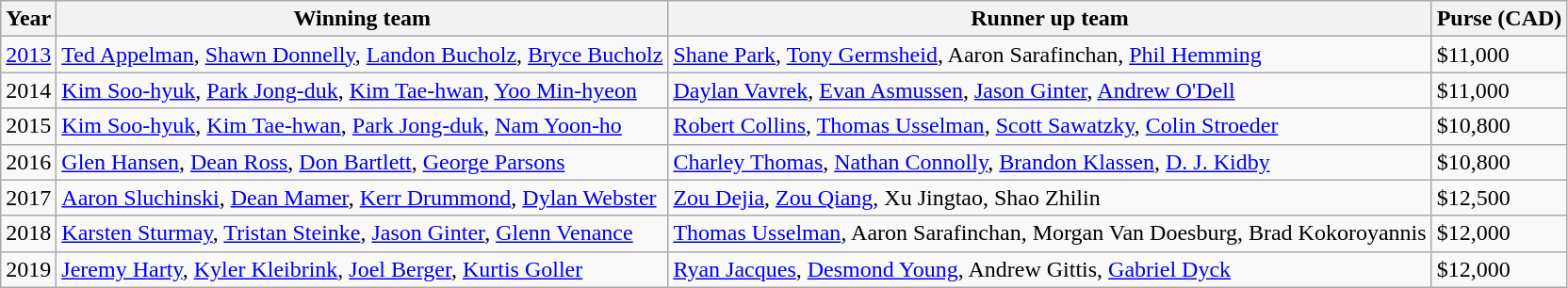<table class="wikitable">
<tr>
<th scope="col">Year</th>
<th scope="col">Winning team</th>
<th scope="col">Runner up team</th>
<th scope="col">Purse (CAD)</th>
</tr>
<tr>
<td><a href='#'>2013</a></td>
<td> <a href='#'>Ted Appelman</a>, <a href='#'>Shawn Donnelly</a>, <a href='#'>Landon Bucholz</a>, <a href='#'>Bryce Bucholz</a></td>
<td> <a href='#'>Shane Park</a>, <a href='#'>Tony Germsheid</a>, Aaron Sarafinchan, <a href='#'>Phil Hemming</a></td>
<td>$11,000</td>
</tr>
<tr>
<td>2014</td>
<td> <a href='#'>Kim Soo-hyuk</a>, <a href='#'>Park Jong-duk</a>, <a href='#'>Kim Tae-hwan</a>, <a href='#'>Yoo Min-hyeon</a></td>
<td> <a href='#'>Daylan Vavrek</a>, <a href='#'>Evan Asmussen</a>, <a href='#'>Jason Ginter</a>, <a href='#'>Andrew O'Dell</a></td>
<td>$11,000</td>
</tr>
<tr>
<td>2015</td>
<td> <a href='#'>Kim Soo-hyuk</a>, <a href='#'>Kim Tae-hwan</a>, <a href='#'>Park Jong-duk</a>, <a href='#'>Nam Yoon-ho</a></td>
<td> <a href='#'>Robert Collins</a>, <a href='#'>Thomas Usselman</a>, <a href='#'>Scott Sawatzky</a>, <a href='#'>Colin Stroeder</a></td>
<td>$10,800</td>
</tr>
<tr>
<td>2016</td>
<td> <a href='#'>Glen Hansen</a>, <a href='#'>Dean Ross</a>, <a href='#'>Don Bartlett</a>, <a href='#'>George Parsons</a></td>
<td> <a href='#'>Charley Thomas</a>, <a href='#'>Nathan Connolly</a>, <a href='#'>Brandon Klassen</a>, <a href='#'>D. J. Kidby</a></td>
<td>$10,800</td>
</tr>
<tr>
<td>2017</td>
<td> <a href='#'>Aaron Sluchinski</a>, <a href='#'>Dean Mamer</a>, <a href='#'>Kerr Drummond</a>, <a href='#'>Dylan Webster</a></td>
<td> <a href='#'>Zou Dejia</a>, <a href='#'>Zou Qiang</a>, Xu Jingtao, Shao Zhilin</td>
<td>$12,500</td>
</tr>
<tr>
<td>2018</td>
<td> <a href='#'>Karsten Sturmay</a>, <a href='#'>Tristan Steinke</a>, <a href='#'>Jason Ginter</a>, <a href='#'>Glenn Venance</a></td>
<td> <a href='#'>Thomas Usselman</a>, Aaron Sarafinchan, Morgan Van Doesburg, Brad Kokoroyannis</td>
<td>$12,000</td>
</tr>
<tr>
<td>2019</td>
<td> <a href='#'>Jeremy Harty</a>, <a href='#'>Kyler Kleibrink</a>, <a href='#'>Joel Berger</a>, <a href='#'>Kurtis Goller</a></td>
<td> <a href='#'>Ryan Jacques</a>, <a href='#'>Desmond Young</a>, Andrew Gittis, <a href='#'>Gabriel Dyck</a></td>
<td>$12,000</td>
</tr>
</table>
